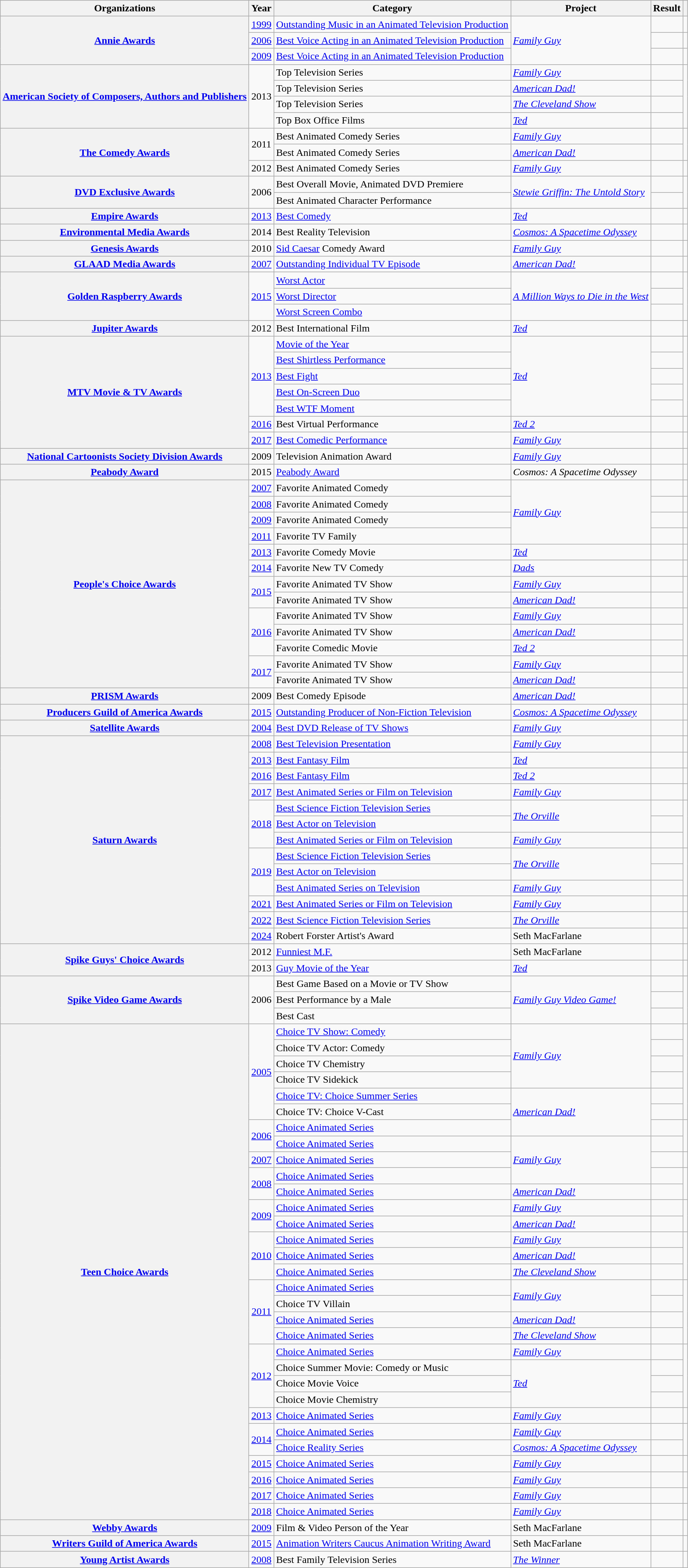<table class= "wikitable plainrowheaders sortable">
<tr>
<th>Organizations</th>
<th scope="col">Year</th>
<th scope="col">Category</th>
<th scope="col">Project</th>
<th scope="col">Result</th>
<th scope="col" class="unsortable"></th>
</tr>
<tr>
<th scope="row" rowspan="3"><a href='#'>Annie Awards</a></th>
<td style="text-align:center;"><a href='#'>1999</a></td>
<td><a href='#'>Outstanding Music in an Animated Television Production</a></td>
<td rowspan="3"><em><a href='#'>Family Guy</a></em></td>
<td></td>
<td style="text-align:center;"></td>
</tr>
<tr>
<td style="text-align:center;"><a href='#'>2006</a></td>
<td><a href='#'>Best Voice Acting in an Animated Television Production</a></td>
<td></td>
<td style="text-align:center;"></td>
</tr>
<tr>
<td style="text-align:center;"><a href='#'>2009</a></td>
<td><a href='#'>Best Voice Acting in an Animated Television Production</a></td>
<td></td>
<td style="text-align:center;"></td>
</tr>
<tr>
<th scope="row" rowspan="4"><a href='#'>American Society of Composers, Authors and Publishers</a></th>
<td style="text-align:center;", rowspan=4>2013</td>
<td>Top Television Series</td>
<td><em><a href='#'>Family Guy</a></em></td>
<td></td>
<td style="text-align:center;" rowspan="4"></td>
</tr>
<tr>
<td>Top Television Series</td>
<td><em><a href='#'>American Dad!</a></em></td>
<td></td>
</tr>
<tr>
<td>Top Television Series</td>
<td><em><a href='#'>The Cleveland Show</a></em></td>
<td></td>
</tr>
<tr>
<td>Top Box Office Films</td>
<td><em><a href='#'>Ted</a></em></td>
<td></td>
</tr>
<tr>
<th scope="row" rowspan="3"><a href='#'>The Comedy Awards</a></th>
<td style="text-align:center;", rowspan="2">2011</td>
<td>Best Animated Comedy Series</td>
<td><em><a href='#'>Family Guy</a></em></td>
<td></td>
<td style="text-align:center;" rowspan="2"></td>
</tr>
<tr>
<td>Best Animated Comedy Series</td>
<td><em><a href='#'>American Dad!</a></em></td>
<td></td>
</tr>
<tr>
<td style="text-align:center;">2012</td>
<td>Best Animated Comedy Series</td>
<td><em><a href='#'>Family Guy</a></em></td>
<td></td>
<td style="text-align:center;"></td>
</tr>
<tr>
<th scope="row" rowspan="2"><a href='#'>DVD Exclusive Awards</a></th>
<td style="text-align:center;", rowspan="2">2006</td>
<td>Best Overall Movie, Animated DVD Premiere</td>
<td rowspan="2"><em><a href='#'>Stewie Griffin: The Untold Story</a></em></td>
<td></td>
<td style="text-align:center;" rowspan="2"></td>
</tr>
<tr>
<td>Best Animated Character Performance</td>
<td></td>
</tr>
<tr>
<th scope="row" rowspan="1"><a href='#'>Empire Awards</a></th>
<td style="text-align:center;"><a href='#'>2013</a></td>
<td><a href='#'>Best Comedy</a></td>
<td><em><a href='#'>Ted</a></em></td>
<td></td>
<td style="text-align:center;"></td>
</tr>
<tr>
<th scope="row" rowspan="1"><a href='#'>Environmental Media Awards</a></th>
<td style="text-align:center;">2014</td>
<td>Best Reality Television</td>
<td><em><a href='#'>Cosmos: A Spacetime Odyssey</a></em> <br> </td>
<td></td>
<td style="text-align:center;"></td>
</tr>
<tr>
<th scope="row" rowspan="1"><a href='#'>Genesis Awards</a></th>
<td style="text-align:center;">2010</td>
<td><a href='#'>Sid Caesar</a> Comedy Award</td>
<td><em><a href='#'>Family Guy</a></em> </td>
<td></td>
<td align=center></td>
</tr>
<tr>
<th scope="row" rowspan="1"><a href='#'>GLAAD Media Awards</a></th>
<td style="text-align:center;"><a href='#'>2007</a></td>
<td><a href='#'>Outstanding Individual TV Episode</a></td>
<td><em><a href='#'>American Dad!</a></em> </td>
<td></td>
<td style="text-align:center;"></td>
</tr>
<tr>
<th scope="row" rowspan="3"><a href='#'>Golden Raspberry Awards</a></th>
<td style="text-align:center;", rowspan=3><a href='#'>2015</a></td>
<td><a href='#'>Worst Actor</a></td>
<td rowspan="3"><em><a href='#'>A Million Ways to Die in the West</a></em></td>
<td></td>
<td style="text-align:center;" rowspan="3"></td>
</tr>
<tr>
<td><a href='#'>Worst Director</a></td>
<td></td>
</tr>
<tr>
<td><a href='#'>Worst Screen Combo</a> </td>
<td></td>
</tr>
<tr>
<th scope="row" rowspan="1"><a href='#'>Jupiter Awards</a></th>
<td style="text-align:center;">2012</td>
<td>Best International Film</td>
<td><em><a href='#'>Ted</a></em></td>
<td></td>
<td style="text-align:center;"></td>
</tr>
<tr>
<th scope="row" rowspan="7"><a href='#'>MTV Movie & TV Awards</a></th>
<td style="text-align:center;" , rowspan="5"><a href='#'>2013</a></td>
<td><a href='#'>Movie of the Year</a></td>
<td rowspan="5"><em><a href='#'>Ted</a></em></td>
<td></td>
<td style="text-align:center;" rowspan="5"></td>
</tr>
<tr>
<td><a href='#'>Best Shirtless Performance</a></td>
<td></td>
</tr>
<tr>
<td><a href='#'>Best Fight</a> </td>
<td></td>
</tr>
<tr>
<td><a href='#'>Best On-Screen Duo</a>  </td>
<td></td>
</tr>
<tr>
<td><a href='#'>Best WTF Moment</a></td>
<td></td>
</tr>
<tr>
<td style="text-align:center;"><a href='#'>2016</a></td>
<td>Best Virtual Performance</td>
<td><em><a href='#'>Ted 2</a></em></td>
<td></td>
<td style="text-align:center;"></td>
</tr>
<tr>
<td style="text-align:center;"><a href='#'>2017</a></td>
<td><a href='#'>Best Comedic Performance</a></td>
<td><em><a href='#'>Family Guy</a></em></td>
<td></td>
<td style="text-align:center;"></td>
</tr>
<tr>
<th scope="row" rowspan="1"><a href='#'>National Cartoonists Society Division Awards</a></th>
<td style="text-align:center;">2009</td>
<td>Television Animation Award</td>
<td><em><a href='#'>Family Guy</a></em></td>
<td></td>
<td style="text-align:center;"></td>
</tr>
<tr>
<th scope="row" rowspan="1"><a href='#'>Peabody Award</a></th>
<td style="text-align:center;">2015</td>
<td><a href='#'>Peabody Award</a></td>
<td><em>Cosmos: A Spacetime Odyssey</em></td>
<td></td>
<td style="text-align:center;"></td>
</tr>
<tr>
<th scope="row" rowspan="13"><a href='#'>People's Choice Awards</a></th>
<td style="text-align:center;"><a href='#'>2007</a></td>
<td>Favorite Animated Comedy</td>
<td rowspan="4"><em><a href='#'>Family Guy</a></em></td>
<td></td>
<td style="text-align:center;"></td>
</tr>
<tr>
<td style="text-align:center;"><a href='#'>2008</a></td>
<td>Favorite Animated Comedy</td>
<td></td>
<td style="text-align:center;"></td>
</tr>
<tr>
<td style="text-align:center;"><a href='#'>2009</a></td>
<td>Favorite Animated Comedy</td>
<td></td>
<td style="text-align:center;"></td>
</tr>
<tr>
<td style="text-align:center;"><a href='#'>2011</a></td>
<td>Favorite TV Family </td>
<td></td>
<td style="text-align:center;"></td>
</tr>
<tr>
<td style="text-align:center;"><a href='#'>2013</a></td>
<td>Favorite Comedy Movie</td>
<td><em><a href='#'>Ted</a></em></td>
<td></td>
<td style="text-align:center;"></td>
</tr>
<tr>
<td style="text-align:center;"><a href='#'>2014</a></td>
<td>Favorite New TV Comedy</td>
<td><em><a href='#'>Dads</a></em></td>
<td></td>
<td style="text-align:center;"></td>
</tr>
<tr>
<td style="text-align:center;", rowspan="2"><a href='#'>2015</a></td>
<td>Favorite Animated TV Show</td>
<td><em><a href='#'>Family Guy</a></em></td>
<td></td>
<td rowspan="2" style="text-align:center;"></td>
</tr>
<tr>
<td>Favorite Animated TV Show</td>
<td><em><a href='#'>American Dad!</a></em></td>
<td></td>
</tr>
<tr>
<td style="text-align:center;", rowspan="3"><a href='#'>2016</a></td>
<td>Favorite Animated TV Show</td>
<td><em><a href='#'>Family Guy</a></em></td>
<td></td>
<td rowspan="3" style="text-align:center;"></td>
</tr>
<tr>
<td>Favorite Animated TV Show</td>
<td><em><a href='#'>American Dad!</a></em></td>
<td></td>
</tr>
<tr>
<td>Favorite Comedic Movie</td>
<td><em><a href='#'>Ted 2</a></em></td>
<td></td>
</tr>
<tr>
<td style="text-align:center;", rowspan="2"><a href='#'>2017</a></td>
<td>Favorite Animated TV Show</td>
<td><em><a href='#'>Family Guy</a></em></td>
<td></td>
<td rowspan="2" style="text-align:center;"></td>
</tr>
<tr>
<td>Favorite Animated TV Show</td>
<td><em><a href='#'>American Dad!</a></em></td>
<td></td>
</tr>
<tr>
<th scope="row" rowspan="1"><a href='#'>PRISM Awards</a></th>
<td style="text-align:center;">2009</td>
<td>Best Comedy Episode</td>
<td><em><a href='#'>American Dad!</a></em> </td>
<td></td>
<td style="text-align:center;"></td>
</tr>
<tr>
<th scope="row" rowspan="1"><a href='#'>Producers Guild of America Awards</a></th>
<td style="text-align:center;"><a href='#'>2015</a></td>
<td><a href='#'>Outstanding Producer of Non-Fiction Television</a></td>
<td><em><a href='#'>Cosmos: A Spacetime Odyssey</a></em></td>
<td></td>
<td style="text-align:center;"></td>
</tr>
<tr>
<th scope="row" rowspan="1"><a href='#'>Satellite Awards</a></th>
<td style="text-align:center;"><a href='#'>2004</a></td>
<td><a href='#'>Best DVD Release of TV Shows</a></td>
<td><em><a href='#'>Family Guy</a></em> </td>
<td></td>
<td style="text-align:center;"></td>
</tr>
<tr>
<th scope="row" rowspan="13"><a href='#'>Saturn Awards</a></th>
<td style="text-align:center;"><a href='#'>2008</a></td>
<td><a href='#'>Best Television Presentation</a></td>
<td><em><a href='#'>Family Guy</a></em><br></td>
<td></td>
<td style="text-align:center;"></td>
</tr>
<tr>
<td style="text-align:center;"><a href='#'>2013</a></td>
<td><a href='#'>Best Fantasy Film</a></td>
<td><em><a href='#'>Ted</a></em></td>
<td></td>
<td style="text-align:center;"></td>
</tr>
<tr>
<td style="text-align:center;"><a href='#'>2016</a></td>
<td><a href='#'>Best Fantasy Film</a></td>
<td><em><a href='#'>Ted 2</a></em></td>
<td></td>
<td style="text-align:center;"></td>
</tr>
<tr>
<td style="text-align:center;"><a href='#'>2017</a></td>
<td><a href='#'>Best Animated Series or Film on Television</a></td>
<td><em><a href='#'>Family Guy</a></em></td>
<td></td>
<td style="text-align:center;"></td>
</tr>
<tr>
<td style="text-align:center;", rowspan="3"><a href='#'>2018</a></td>
<td><a href='#'>Best Science Fiction Television Series</a></td>
<td rowspan="2"><em><a href='#'>The Orville</a></em></td>
<td></td>
<td style="text-align:center;" rowspan="3"></td>
</tr>
<tr>
<td><a href='#'>Best Actor on Television</a></td>
<td></td>
</tr>
<tr>
<td><a href='#'>Best Animated Series or Film on Television</a></td>
<td><em><a href='#'>Family Guy</a></em></td>
<td></td>
</tr>
<tr>
<td style="text-align:center;", rowspan="3"><a href='#'>2019</a></td>
<td><a href='#'>Best Science Fiction Television Series</a></td>
<td rowspan="2"><em><a href='#'>The Orville</a></em></td>
<td></td>
<td style="text-align:center;" rowspan="3"></td>
</tr>
<tr>
<td><a href='#'>Best Actor on Television</a></td>
<td></td>
</tr>
<tr>
<td><a href='#'>Best Animated Series on Television</a></td>
<td><em><a href='#'>Family Guy</a></em></td>
<td></td>
</tr>
<tr>
<td style="text-align:center;"><a href='#'>2021</a></td>
<td><a href='#'>Best Animated Series or Film on Television</a></td>
<td><em><a href='#'>Family Guy</a></em></td>
<td></td>
<td style="text-align:center;"></td>
</tr>
<tr>
<td style="text-align:center;"><a href='#'>2022</a></td>
<td><a href='#'>Best Science Fiction Television Series</a></td>
<td><em><a href='#'>The Orville</a></em></td>
<td></td>
<td style="text-align:center;"></td>
</tr>
<tr>
<td style="text-align:center;"><a href='#'>2024</a></td>
<td>Robert Forster Artist's Award</td>
<td>Seth MacFarlane</td>
<td></td>
<td style="text-align:center;"></td>
</tr>
<tr>
<th scope="row" rowspan="2"><a href='#'>Spike Guys' Choice Awards</a></th>
<td style="text-align:center;">2012</td>
<td><a href='#'>Funniest M.F.</a></td>
<td>Seth MacFarlane</td>
<td></td>
<td style="text-align:center;"></td>
</tr>
<tr>
<td style="text-align:center;">2013</td>
<td><a href='#'>Guy Movie of the Year</a></td>
<td><em><a href='#'>Ted</a></em></td>
<td></td>
<td style="text-align:center;"></td>
</tr>
<tr>
<th scope="row" rowspan="3"><a href='#'>Spike Video Game Awards</a></th>
<td style="text-align:center;", rowspan="3">2006</td>
<td>Best Game Based on a Movie or TV Show</td>
<td rowspan="3"><em><a href='#'>Family Guy Video Game!</a></em></td>
<td></td>
<td style="text-align:center;" rowspan="3"></td>
</tr>
<tr>
<td>Best Performance by a Male</td>
<td></td>
</tr>
<tr>
<td>Best Cast</td>
<td></td>
</tr>
<tr>
<th scope="row" rowspan="31"><a href='#'>Teen Choice Awards</a></th>
<td style="text-align:center;", rowspan="6"><a href='#'>2005</a></td>
<td><a href='#'>Choice TV Show: Comedy</a></td>
<td rowspan="4"><em><a href='#'>Family Guy</a></em></td>
<td></td>
<td style="text-align:center;" rowspan="6"></td>
</tr>
<tr>
<td>Choice TV Actor: Comedy</td>
<td></td>
</tr>
<tr>
<td>Choice TV Chemistry</td>
<td></td>
</tr>
<tr>
<td>Choice TV Sidekick</td>
<td></td>
</tr>
<tr>
<td><a href='#'>Choice TV: Choice Summer Series</a></td>
<td rowspan="3"><em><a href='#'>American Dad!</a></em></td>
<td></td>
</tr>
<tr>
<td>Choice TV: Choice V-Cast</td>
<td></td>
</tr>
<tr>
<td style="text-align:center;", rowspan="2"><a href='#'>2006</a></td>
<td><a href='#'>Choice Animated Series</a></td>
<td></td>
<td style="text-align:center;" rowspan="2"></td>
</tr>
<tr>
<td><a href='#'>Choice Animated Series</a></td>
<td rowspan="3"><em><a href='#'>Family Guy</a></em></td>
<td></td>
</tr>
<tr>
<td style="text-align:center;"><a href='#'>2007</a></td>
<td><a href='#'>Choice Animated Series</a></td>
<td></td>
<td style="text-align:center;"></td>
</tr>
<tr>
<td style="text-align:center;", rowspan="2"><a href='#'>2008</a></td>
<td><a href='#'>Choice Animated Series</a></td>
<td></td>
<td style="text-align:center;" rowspan="2"></td>
</tr>
<tr>
<td><a href='#'>Choice Animated Series</a></td>
<td><em><a href='#'>American Dad!</a></em></td>
<td></td>
</tr>
<tr>
<td style="text-align:center;", rowspan="2"><a href='#'>2009</a></td>
<td><a href='#'>Choice Animated Series</a></td>
<td><em><a href='#'>Family Guy</a></em></td>
<td></td>
<td style="text-align:center;" rowspan="2"></td>
</tr>
<tr>
<td><a href='#'>Choice Animated Series</a></td>
<td><em><a href='#'>American Dad!</a></em></td>
<td></td>
</tr>
<tr>
<td style="text-align:center;", rowspan="3"><a href='#'>2010</a></td>
<td><a href='#'>Choice Animated Series</a></td>
<td><em><a href='#'>Family Guy</a></em></td>
<td></td>
<td style="text-align:center;" rowspan="3"></td>
</tr>
<tr>
<td><a href='#'>Choice Animated Series</a></td>
<td><em><a href='#'>American Dad!</a></em></td>
<td></td>
</tr>
<tr>
<td><a href='#'>Choice Animated Series</a></td>
<td><em><a href='#'>The Cleveland Show</a></em></td>
<td></td>
</tr>
<tr>
<td style="text-align:center;", rowspan="4"><a href='#'>2011</a></td>
<td><a href='#'>Choice Animated Series</a></td>
<td rowspan="2"><em><a href='#'>Family Guy</a></em></td>
<td></td>
<td style="text-align:center;" rowspan="4"></td>
</tr>
<tr>
<td>Choice TV Villain</td>
<td></td>
</tr>
<tr>
<td><a href='#'>Choice Animated Series</a></td>
<td><em><a href='#'>American Dad!</a></em></td>
<td></td>
</tr>
<tr>
<td><a href='#'>Choice Animated Series</a></td>
<td><em><a href='#'>The Cleveland Show</a></em></td>
<td></td>
</tr>
<tr>
<td style="text-align:center;", rowspan="4"><a href='#'>2012</a></td>
<td><a href='#'>Choice Animated Series</a></td>
<td><em><a href='#'>Family Guy</a></em></td>
<td></td>
<td style="text-align:center;" rowspan="4"></td>
</tr>
<tr>
<td>Choice Summer Movie: Comedy or Music</td>
<td rowspan="3"><em><a href='#'>Ted</a></em></td>
<td></td>
</tr>
<tr>
<td>Choice Movie Voice</td>
<td></td>
</tr>
<tr>
<td>Choice Movie Chemistry </td>
<td></td>
</tr>
<tr>
<td style="text-align:center;"><a href='#'>2013</a></td>
<td><a href='#'>Choice Animated Series</a></td>
<td><em><a href='#'>Family Guy</a></em></td>
<td></td>
<td style="text-align:center;"></td>
</tr>
<tr>
<td style="text-align:center;", rowspan="2"><a href='#'>2014</a></td>
<td><a href='#'>Choice Animated Series</a></td>
<td><em><a href='#'>Family Guy</a></em></td>
<td></td>
<td style="text-align:center;" rowspan="2"></td>
</tr>
<tr>
<td><a href='#'>Choice Reality Series</a></td>
<td><em><a href='#'>Cosmos: A Spacetime Odyssey</a></em></td>
<td></td>
</tr>
<tr>
<td style="text-align:center;"><a href='#'>2015</a></td>
<td><a href='#'>Choice Animated Series</a></td>
<td><em><a href='#'>Family Guy</a></em></td>
<td></td>
<td style="text-align:center;"></td>
</tr>
<tr>
<td style="text-align:center;"><a href='#'>2016</a></td>
<td><a href='#'>Choice Animated Series</a></td>
<td><em><a href='#'>Family Guy</a></em></td>
<td></td>
<td style="text-align:center;"></td>
</tr>
<tr>
<td style="text-align:center;"><a href='#'>2017</a></td>
<td><a href='#'>Choice Animated Series</a></td>
<td><em><a href='#'>Family Guy</a></em></td>
<td></td>
<td style="text-align:center;"></td>
</tr>
<tr>
<td style="text-align:center;"><a href='#'>2018</a></td>
<td><a href='#'>Choice Animated Series</a></td>
<td><em><a href='#'>Family Guy</a></em></td>
<td></td>
<td style="text-align:center;"></td>
</tr>
<tr>
<th scope="row" rowspan="1"><a href='#'>Webby Awards</a></th>
<td style="text-align:center;"><a href='#'>2009</a></td>
<td>Film & Video Person of the Year</td>
<td>Seth MacFarlane</td>
<td></td>
<td style="text-align:center;"></td>
</tr>
<tr>
<th scope="row" rowspan="1"><a href='#'>Writers Guild of America Awards</a></th>
<td style="text-align:center;"><a href='#'>2015</a></td>
<td><a href='#'>Animation Writers Caucus Animation Writing Award</a></td>
<td>Seth MacFarlane</td>
<td></td>
<td style="text-align:center;"></td>
</tr>
<tr>
<th scope="row" rowspan="1"><a href='#'>Young Artist Awards</a></th>
<td style="text-align:center;"><a href='#'>2008</a></td>
<td>Best Family Television Series</td>
<td><em><a href='#'>The Winner</a></em></td>
<td></td>
<td style="text-align:center;"></td>
</tr>
</table>
